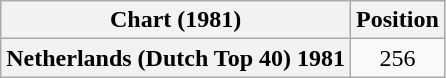<table class="wikitable sortable plainrowheaders" style="text-align:center;">
<tr>
<th>Chart (1981)</th>
<th>Position</th>
</tr>
<tr>
<th scope="row">Netherlands (Dutch Top 40) 1981</th>
<td>256</td>
</tr>
</table>
